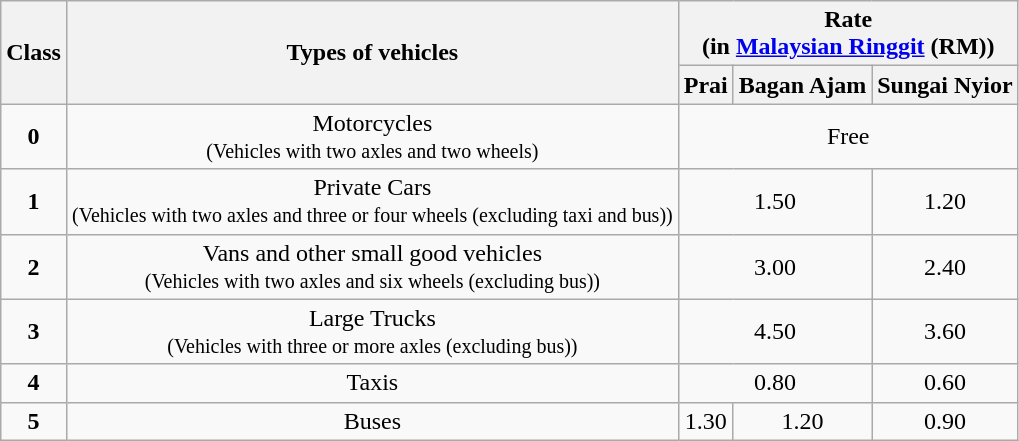<table class=wikitable style=text-align:center>
<tr>
<th rowspan=2>Class</th>
<th rowspan=2>Types of vehicles</th>
<th colspan=3>Rate<br>(in <a href='#'>Malaysian Ringgit</a> (RM))</th>
</tr>
<tr>
<th>Prai</th>
<th>Bagan Ajam</th>
<th>Sungai Nyior</th>
</tr>
<tr>
<td><strong>0</strong></td>
<td>Motorcycles<br><small>(Vehicles with two axles and two wheels)</small></td>
<td colspan=3>Free</td>
</tr>
<tr>
<td><strong>1</strong></td>
<td>Private Cars<br><small>(Vehicles with two axles and three or four wheels (excluding taxi and bus))</small></td>
<td colspan=2>1.50</td>
<td>1.20</td>
</tr>
<tr>
<td><strong>2</strong></td>
<td>Vans and other small good vehicles<br><small>(Vehicles with two axles and six wheels (excluding bus))</small></td>
<td colspan=2>3.00</td>
<td>2.40</td>
</tr>
<tr>
<td><strong>3</strong></td>
<td>Large Trucks<br><small>(Vehicles with three or more axles (excluding bus))</small></td>
<td colspan=2>4.50</td>
<td>3.60</td>
</tr>
<tr>
<td><strong>4</strong></td>
<td>Taxis</td>
<td colspan=2>0.80</td>
<td>0.60</td>
</tr>
<tr>
<td><strong>5</strong></td>
<td>Buses</td>
<td>1.30</td>
<td>1.20</td>
<td>0.90</td>
</tr>
</table>
